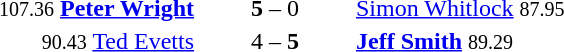<table style="text-align:center">
<tr>
<th width=223></th>
<th width=100></th>
<th width=223></th>
</tr>
<tr>
<td align=right><small><span>107.36</span></small> <strong><a href='#'>Peter Wright</a></strong> </td>
<td><strong>5</strong> – 0</td>
<td align=left> <a href='#'>Simon Whitlock</a> <small><span>87.95</span></small></td>
</tr>
<tr>
<td align=right><small><span>90.43</span></small> <a href='#'>Ted Evetts</a> </td>
<td>4 – <strong>5</strong></td>
<td align=left> <strong><a href='#'>Jeff Smith</a></strong> <small><span>89.29</span></small></td>
</tr>
</table>
